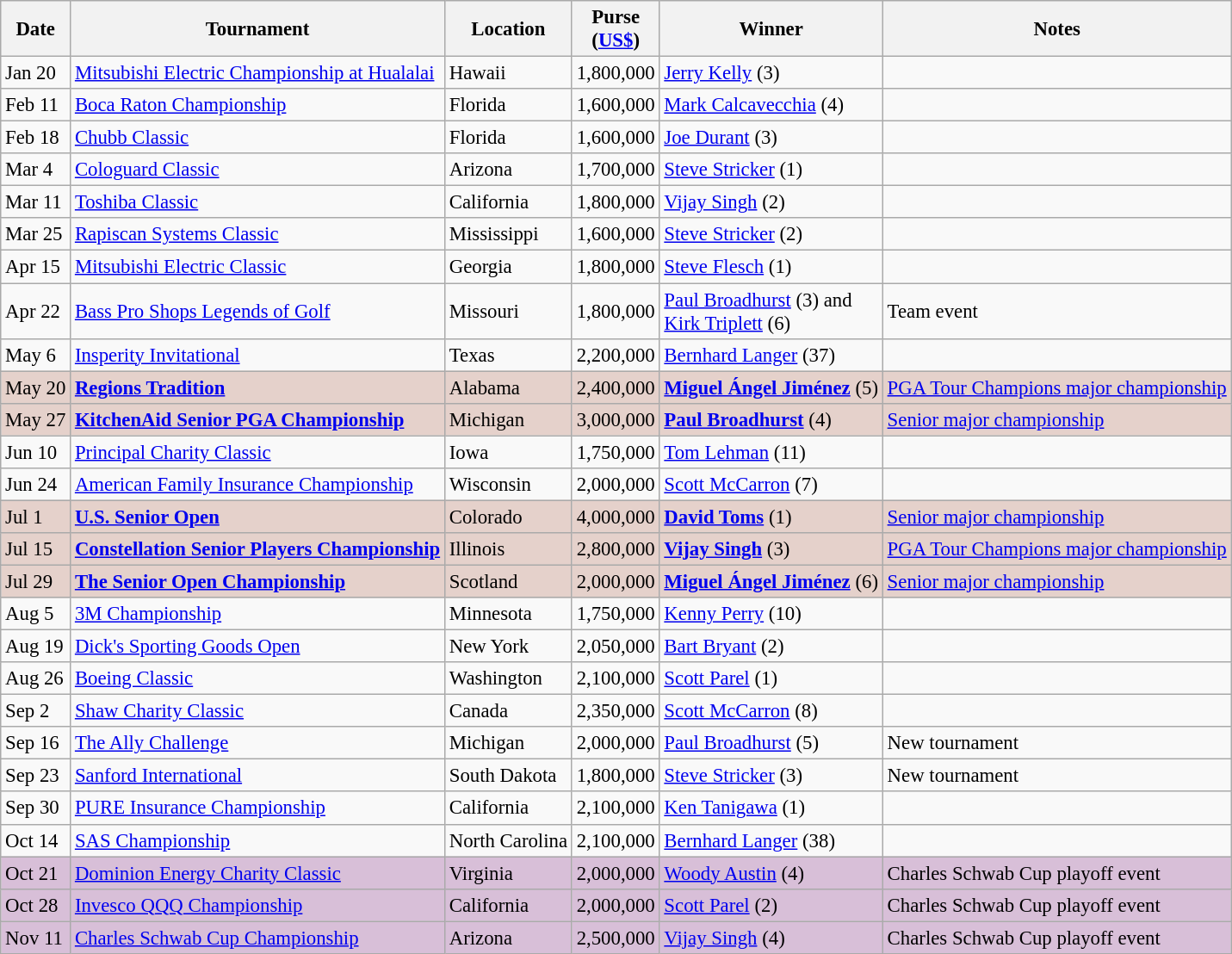<table class="wikitable" style="font-size:95%">
<tr>
<th>Date</th>
<th>Tournament</th>
<th>Location</th>
<th>Purse<br>(<a href='#'>US$</a>)</th>
<th>Winner</th>
<th>Notes</th>
</tr>
<tr>
<td>Jan 20</td>
<td><a href='#'>Mitsubishi Electric Championship at Hualalai</a></td>
<td>Hawaii</td>
<td align=right>1,800,000</td>
<td> <a href='#'>Jerry Kelly</a> (3)</td>
<td></td>
</tr>
<tr>
<td>Feb 11</td>
<td><a href='#'>Boca Raton Championship</a></td>
<td>Florida</td>
<td align=right>1,600,000</td>
<td> <a href='#'>Mark Calcavecchia</a> (4)</td>
<td></td>
</tr>
<tr>
<td>Feb 18</td>
<td><a href='#'>Chubb Classic</a></td>
<td>Florida</td>
<td align=right>1,600,000</td>
<td> <a href='#'>Joe Durant</a> (3)</td>
<td></td>
</tr>
<tr>
<td>Mar 4</td>
<td><a href='#'>Cologuard Classic</a></td>
<td>Arizona</td>
<td align=right>1,700,000</td>
<td> <a href='#'>Steve Stricker</a> (1)</td>
<td></td>
</tr>
<tr>
<td>Mar 11</td>
<td><a href='#'>Toshiba Classic</a></td>
<td>California</td>
<td align=right>1,800,000</td>
<td> <a href='#'>Vijay Singh</a> (2)</td>
<td></td>
</tr>
<tr>
<td>Mar 25</td>
<td><a href='#'>Rapiscan Systems Classic</a></td>
<td>Mississippi</td>
<td align=right>1,600,000</td>
<td> <a href='#'>Steve Stricker</a> (2)</td>
<td></td>
</tr>
<tr>
<td>Apr 15</td>
<td><a href='#'>Mitsubishi Electric Classic</a></td>
<td>Georgia</td>
<td align=right>1,800,000</td>
<td> <a href='#'>Steve Flesch</a> (1)</td>
<td></td>
</tr>
<tr>
<td>Apr 22</td>
<td><a href='#'>Bass Pro Shops Legends of Golf</a></td>
<td>Missouri</td>
<td align=right>1,800,000</td>
<td> <a href='#'>Paul Broadhurst</a> (3) and<br> <a href='#'>Kirk Triplett</a> (6)</td>
<td>Team event</td>
</tr>
<tr>
<td>May 6</td>
<td><a href='#'>Insperity Invitational</a></td>
<td>Texas</td>
<td align=right>2,200,000</td>
<td> <a href='#'>Bernhard Langer</a> (37)</td>
<td></td>
</tr>
<tr style="background:#e5d1cb;">
<td>May 20</td>
<td><strong><a href='#'>Regions Tradition</a></strong></td>
<td>Alabama</td>
<td align=right>2,400,000</td>
<td> <strong><a href='#'>Miguel Ángel Jiménez</a></strong> (5)</td>
<td><a href='#'>PGA Tour Champions major championship</a></td>
</tr>
<tr style="background:#e5d1cb;">
<td>May 27</td>
<td><strong><a href='#'>KitchenAid Senior PGA Championship</a></strong></td>
<td>Michigan</td>
<td align=right>3,000,000</td>
<td> <strong><a href='#'>Paul Broadhurst</a></strong> (4)</td>
<td><a href='#'>Senior major championship</a></td>
</tr>
<tr>
<td>Jun 10</td>
<td><a href='#'>Principal Charity Classic</a></td>
<td>Iowa</td>
<td align=right>1,750,000</td>
<td> <a href='#'>Tom Lehman</a> (11)</td>
<td></td>
</tr>
<tr>
<td>Jun 24</td>
<td><a href='#'>American Family Insurance Championship</a></td>
<td>Wisconsin</td>
<td align=right>2,000,000</td>
<td> <a href='#'>Scott McCarron</a> (7)</td>
<td></td>
</tr>
<tr style="background:#e5d1cb;">
<td>Jul 1</td>
<td><strong><a href='#'>U.S. Senior Open</a></strong></td>
<td>Colorado</td>
<td align=right>4,000,000</td>
<td> <strong><a href='#'>David Toms</a></strong> (1)</td>
<td><a href='#'>Senior major championship</a></td>
</tr>
<tr style="background:#e5d1cb;">
<td>Jul 15</td>
<td><strong><a href='#'>Constellation Senior Players Championship</a></strong></td>
<td>Illinois</td>
<td align=right>2,800,000</td>
<td> <strong><a href='#'>Vijay Singh</a></strong> (3)</td>
<td><a href='#'>PGA Tour Champions major championship</a></td>
</tr>
<tr style="background:#e5d1cb;">
<td>Jul 29</td>
<td><strong><a href='#'>The Senior Open Championship</a></strong></td>
<td>Scotland</td>
<td align=right>2,000,000</td>
<td> <strong><a href='#'>Miguel Ángel Jiménez</a></strong> (6)</td>
<td><a href='#'>Senior major championship</a></td>
</tr>
<tr>
<td>Aug 5</td>
<td><a href='#'>3M Championship</a></td>
<td>Minnesota</td>
<td align=right>1,750,000</td>
<td> <a href='#'>Kenny Perry</a> (10)</td>
<td></td>
</tr>
<tr>
<td>Aug 19</td>
<td><a href='#'>Dick's Sporting Goods Open</a></td>
<td>New York</td>
<td align=right>2,050,000</td>
<td> <a href='#'>Bart Bryant</a> (2)</td>
<td></td>
</tr>
<tr>
<td>Aug 26</td>
<td><a href='#'>Boeing Classic</a></td>
<td>Washington</td>
<td align=right>2,100,000</td>
<td> <a href='#'>Scott Parel</a> (1)</td>
<td></td>
</tr>
<tr>
<td>Sep 2</td>
<td><a href='#'>Shaw Charity Classic</a></td>
<td>Canada</td>
<td align=right>2,350,000</td>
<td> <a href='#'>Scott McCarron</a> (8)</td>
<td></td>
</tr>
<tr>
<td>Sep 16</td>
<td><a href='#'>The Ally Challenge</a></td>
<td>Michigan</td>
<td align=right>2,000,000</td>
<td> <a href='#'>Paul Broadhurst</a> (5)</td>
<td>New tournament</td>
</tr>
<tr>
<td>Sep 23</td>
<td><a href='#'>Sanford International</a></td>
<td>South Dakota</td>
<td align=right>1,800,000</td>
<td> <a href='#'>Steve Stricker</a> (3)</td>
<td>New tournament</td>
</tr>
<tr>
<td>Sep 30</td>
<td><a href='#'>PURE Insurance Championship</a></td>
<td>California</td>
<td align=right>2,100,000</td>
<td> <a href='#'>Ken Tanigawa</a> (1)</td>
<td></td>
</tr>
<tr>
<td>Oct 14</td>
<td><a href='#'>SAS Championship</a></td>
<td>North Carolina</td>
<td align=right>2,100,000</td>
<td> <a href='#'>Bernhard Langer</a> (38)</td>
<td></td>
</tr>
<tr style="background:thistle;">
<td>Oct 21</td>
<td><a href='#'>Dominion Energy Charity Classic</a></td>
<td>Virginia</td>
<td align=right>2,000,000</td>
<td> <a href='#'>Woody Austin</a> (4)</td>
<td>Charles Schwab Cup playoff event</td>
</tr>
<tr style="background:thistle;">
<td>Oct 28</td>
<td><a href='#'>Invesco QQQ Championship</a></td>
<td>California</td>
<td align=right>2,000,000</td>
<td> <a href='#'>Scott Parel</a> (2)</td>
<td>Charles Schwab Cup playoff event</td>
</tr>
<tr style="background:thistle;">
<td>Nov 11</td>
<td><a href='#'>Charles Schwab Cup Championship</a></td>
<td>Arizona</td>
<td align=right>2,500,000</td>
<td> <a href='#'>Vijay Singh</a> (4)</td>
<td>Charles Schwab Cup playoff event</td>
</tr>
</table>
